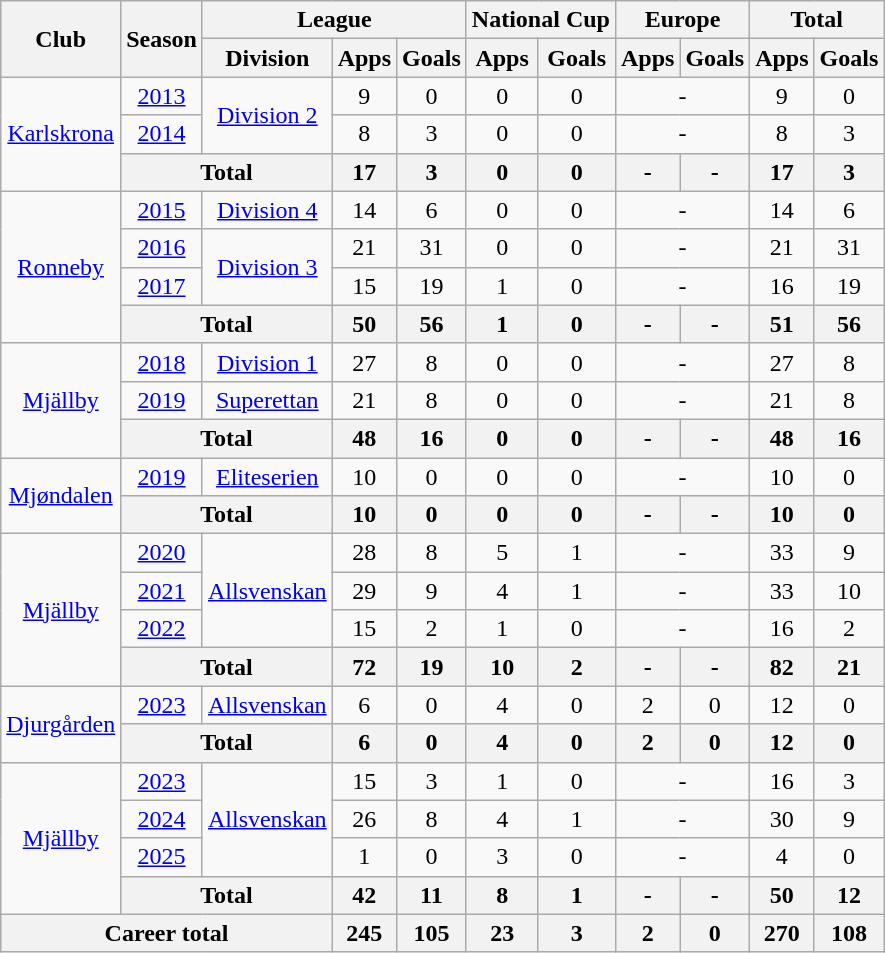<table class="wikitable" style="text-align: center;">
<tr>
<th rowspan="2">Club</th>
<th rowspan="2">Season</th>
<th colspan="3">League</th>
<th colspan="2">National Cup</th>
<th colspan="2">Europe</th>
<th colspan="2">Total</th>
</tr>
<tr>
<th>Division</th>
<th>Apps</th>
<th>Goals</th>
<th>Apps</th>
<th>Goals</th>
<th>Apps</th>
<th>Goals</th>
<th>Apps</th>
<th>Goals</th>
</tr>
<tr>
<td rowspan="3"><a href='#'>Karlskrona</a></td>
<td><a href='#'>2013</a></td>
<td rowspan="2"><a href='#'>Division 2</a></td>
<td>9</td>
<td>0</td>
<td>0</td>
<td>0</td>
<td colspan="2">-</td>
<td>9</td>
<td>0</td>
</tr>
<tr>
<td><a href='#'>2014</a></td>
<td>8</td>
<td>3</td>
<td>0</td>
<td>0</td>
<td colspan="2">-</td>
<td>8</td>
<td>3</td>
</tr>
<tr>
<th colspan="2">Total</th>
<th>17</th>
<th>3</th>
<th>0</th>
<th>0</th>
<th>-</th>
<th>-</th>
<th>17</th>
<th>3</th>
</tr>
<tr>
<td rowspan="4"><a href='#'>Ronneby</a></td>
<td><a href='#'>2015</a></td>
<td rowspan="1"><a href='#'>Division 4</a></td>
<td>14</td>
<td>6</td>
<td>0</td>
<td>0</td>
<td colspan="2">-</td>
<td>14</td>
<td>6</td>
</tr>
<tr>
<td><a href='#'>2016</a></td>
<td rowspan="2"><a href='#'>Division 3</a></td>
<td>21</td>
<td>31</td>
<td>0</td>
<td>0</td>
<td colspan="2">-</td>
<td>21</td>
<td>31</td>
</tr>
<tr>
<td><a href='#'>2017</a></td>
<td>15</td>
<td>19</td>
<td>1</td>
<td>0</td>
<td colspan="2">-</td>
<td>16</td>
<td>19</td>
</tr>
<tr>
<th colspan="2">Total</th>
<th>50</th>
<th>56</th>
<th>1</th>
<th>0</th>
<th>-</th>
<th>-</th>
<th>51</th>
<th>56</th>
</tr>
<tr>
<td rowspan="3"><a href='#'>Mjällby</a></td>
<td><a href='#'>2018</a></td>
<td rowspan="1"><a href='#'>Division 1</a></td>
<td>27</td>
<td>8</td>
<td>0</td>
<td>0</td>
<td colspan="2">-</td>
<td>27</td>
<td>8</td>
</tr>
<tr>
<td><a href='#'>2019</a></td>
<td rowspan="1"><a href='#'>Superettan</a></td>
<td>21</td>
<td>8</td>
<td>0</td>
<td>0</td>
<td colspan="2">-</td>
<td>21</td>
<td>8</td>
</tr>
<tr>
<th colspan="2">Total</th>
<th>48</th>
<th>16</th>
<th>0</th>
<th>0</th>
<th>-</th>
<th>-</th>
<th>48</th>
<th>16</th>
</tr>
<tr>
<td rowspan="2"><a href='#'>Mjøndalen</a></td>
<td><a href='#'>2019</a></td>
<td rowspan="1"><a href='#'>Eliteserien</a></td>
<td>10</td>
<td>0</td>
<td>0</td>
<td>0</td>
<td colspan="2">-</td>
<td>10</td>
<td>0</td>
</tr>
<tr>
<th colspan="2">Total</th>
<th>10</th>
<th>0</th>
<th>0</th>
<th>0</th>
<th>-</th>
<th>-</th>
<th>10</th>
<th>0</th>
</tr>
<tr>
<td rowspan="4"><a href='#'>Mjällby</a></td>
<td><a href='#'>2020</a></td>
<td rowspan="3"><a href='#'>Allsvenskan</a></td>
<td>28</td>
<td>8</td>
<td>5</td>
<td>1</td>
<td colspan="2">-</td>
<td>33</td>
<td>9</td>
</tr>
<tr>
<td><a href='#'>2021</a></td>
<td>29</td>
<td>9</td>
<td>4</td>
<td>1</td>
<td colspan="2">-</td>
<td>33</td>
<td>10</td>
</tr>
<tr>
<td><a href='#'>2022</a></td>
<td>15</td>
<td>2</td>
<td>1</td>
<td>0</td>
<td colspan="2">-</td>
<td>16</td>
<td>2</td>
</tr>
<tr>
<th colspan="2">Total</th>
<th>72</th>
<th>19</th>
<th>10</th>
<th>2</th>
<th>-</th>
<th>-</th>
<th>82</th>
<th>21</th>
</tr>
<tr>
<td rowspan="2"><a href='#'>Djurgården</a></td>
<td><a href='#'>2023</a></td>
<td rowspan="1"><a href='#'>Allsvenskan</a></td>
<td>6</td>
<td>0</td>
<td>4</td>
<td>0</td>
<td>2</td>
<td>0</td>
<td>12</td>
<td>0</td>
</tr>
<tr>
<th colspan="2">Total</th>
<th>6</th>
<th>0</th>
<th>4</th>
<th>0</th>
<th>2</th>
<th>0</th>
<th>12</th>
<th>0</th>
</tr>
<tr>
<td rowspan="4"><a href='#'>Mjällby</a></td>
<td><a href='#'>2023</a></td>
<td rowspan="3"><a href='#'>Allsvenskan</a></td>
<td>15</td>
<td>3</td>
<td>1</td>
<td>0</td>
<td colspan="2">-</td>
<td>16</td>
<td>3</td>
</tr>
<tr>
<td><a href='#'>2024</a></td>
<td>26</td>
<td>8</td>
<td>4</td>
<td>1</td>
<td colspan="2">-</td>
<td>30</td>
<td>9</td>
</tr>
<tr>
<td><a href='#'>2025</a></td>
<td>1</td>
<td>0</td>
<td>3</td>
<td>0</td>
<td colspan="2">-</td>
<td>4</td>
<td>0</td>
</tr>
<tr>
<th colspan="2">Total</th>
<th>42</th>
<th>11</th>
<th>8</th>
<th>1</th>
<th>-</th>
<th>-</th>
<th>50</th>
<th>12</th>
</tr>
<tr>
<th colspan="3">Career total</th>
<th>245</th>
<th>105</th>
<th>23</th>
<th>3</th>
<th>2</th>
<th>0</th>
<th>270</th>
<th>108</th>
</tr>
</table>
